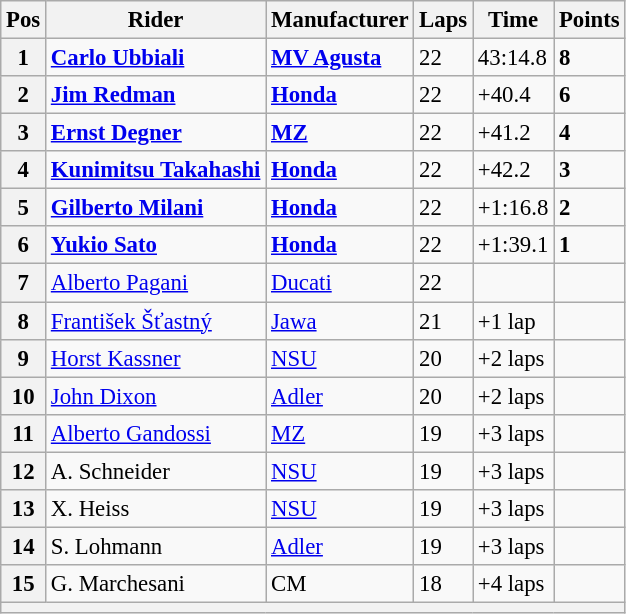<table class="wikitable" style="font-size: 95%;">
<tr>
<th>Pos</th>
<th>Rider</th>
<th>Manufacturer</th>
<th>Laps</th>
<th>Time</th>
<th>Points</th>
</tr>
<tr>
<th>1</th>
<td> <strong><a href='#'>Carlo Ubbiali</a></strong></td>
<td><strong><a href='#'>MV Agusta</a></strong></td>
<td>22</td>
<td>43:14.8</td>
<td><strong>8</strong></td>
</tr>
<tr>
<th>2</th>
<td> <strong><a href='#'>Jim Redman</a></strong></td>
<td><strong><a href='#'>Honda</a></strong></td>
<td>22</td>
<td>+40.4</td>
<td><strong>6</strong></td>
</tr>
<tr>
<th>3</th>
<td> <strong><a href='#'>Ernst Degner</a></strong></td>
<td><strong><a href='#'>MZ</a></strong></td>
<td>22</td>
<td>+41.2</td>
<td><strong>4</strong></td>
</tr>
<tr>
<th>4</th>
<td> <strong><a href='#'>Kunimitsu Takahashi</a></strong></td>
<td><strong><a href='#'>Honda</a></strong></td>
<td>22</td>
<td>+42.2</td>
<td><strong>3</strong></td>
</tr>
<tr>
<th>5</th>
<td> <strong><a href='#'>Gilberto Milani</a></strong></td>
<td><strong><a href='#'>Honda</a></strong></td>
<td>22</td>
<td>+1:16.8</td>
<td><strong>2</strong></td>
</tr>
<tr>
<th>6</th>
<td> <strong><a href='#'>Yukio Sato</a></strong></td>
<td><strong><a href='#'>Honda</a></strong></td>
<td>22</td>
<td>+1:39.1</td>
<td><strong>1</strong></td>
</tr>
<tr>
<th>7</th>
<td> <a href='#'>Alberto Pagani</a></td>
<td><a href='#'>Ducati</a></td>
<td>22</td>
<td></td>
<td></td>
</tr>
<tr>
<th>8</th>
<td> <a href='#'>František Šťastný</a></td>
<td><a href='#'>Jawa</a></td>
<td>21</td>
<td>+1 lap</td>
<td></td>
</tr>
<tr>
<th>9</th>
<td> <a href='#'>Horst Kassner</a></td>
<td><a href='#'>NSU</a></td>
<td>20</td>
<td>+2 laps</td>
<td></td>
</tr>
<tr>
<th>10</th>
<td> <a href='#'>John Dixon</a></td>
<td><a href='#'>Adler</a></td>
<td>20</td>
<td>+2 laps</td>
<td></td>
</tr>
<tr>
<th>11</th>
<td> <a href='#'>Alberto Gandossi</a></td>
<td><a href='#'>MZ</a></td>
<td>19</td>
<td>+3 laps</td>
<td></td>
</tr>
<tr>
<th>12</th>
<td> A. Schneider</td>
<td><a href='#'>NSU</a></td>
<td>19</td>
<td>+3 laps</td>
<td></td>
</tr>
<tr>
<th>13</th>
<td> X. Heiss</td>
<td><a href='#'>NSU</a></td>
<td>19</td>
<td>+3 laps</td>
<td></td>
</tr>
<tr>
<th>14</th>
<td> S. Lohmann</td>
<td><a href='#'>Adler</a></td>
<td>19</td>
<td>+3 laps</td>
<td></td>
</tr>
<tr>
<th>15</th>
<td> G. Marchesani</td>
<td>CM</td>
<td>18</td>
<td>+4 laps</td>
<td></td>
</tr>
<tr>
<th colspan=6></th>
</tr>
</table>
